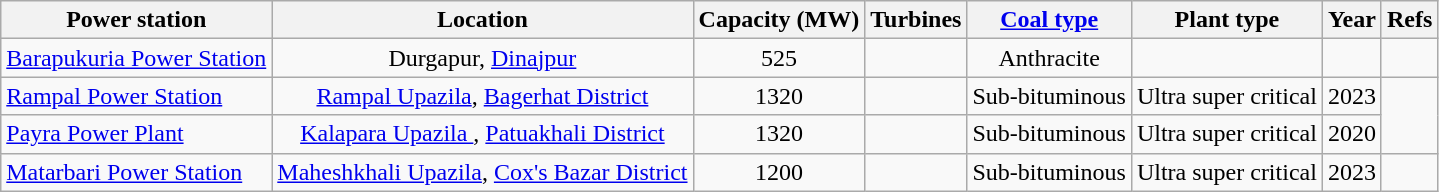<table class="wikitable sortable static-row-numbers static-row-header-text"  style="text-align: center">
<tr>
<th>Power station</th>
<th>Location</th>
<th>Capacity (MW)</th>
<th>Turbines</th>
<th><a href='#'>Coal type</a></th>
<th>Plant type</th>
<th>Year</th>
<th>Refs</th>
</tr>
<tr>
<td align="left"><a href='#'>Barapukuria Power Station</a></td>
<td>Durgapur, <a href='#'>Dinajpur</a></td>
<td>525</td>
<td></td>
<td>Anthracite</td>
<td></td>
<td></td>
<td></td>
</tr>
<tr>
<td align="left"><a href='#'>Rampal Power Station</a></td>
<td><a href='#'>Rampal Upazila</a>, <a href='#'>Bagerhat District</a></td>
<td>1320</td>
<td></td>
<td>Sub-bituminous</td>
<td>Ultra super critical</td>
<td>2023</td>
</tr>
<tr>
<td align="left"><a href='#'>Payra Power Plant</a></td>
<td><a href='#'>Kalapara Upazila </a>, <a href='#'>Patuakhali District</a></td>
<td>1320</td>
<td></td>
<td>Sub-bituminous</td>
<td>Ultra super critical</td>
<td>2020</td>
</tr>
<tr>
<td align="left"><a href='#'>Matarbari Power Station</a></td>
<td><a href='#'>Maheshkhali Upazila</a>, <a href='#'>Cox's Bazar District</a></td>
<td>1200</td>
<td></td>
<td>Sub-bituminous</td>
<td>Ultra super critical</td>
<td>2023</td>
<td></td>
</tr>
</table>
